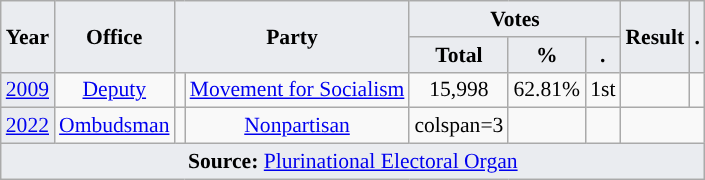<table class="wikitable" style="font-size:90%; text-align:center;">
<tr>
<th style="background-color:#EAECF0;" rowspan=2>Year</th>
<th style="background-color:#EAECF0;" rowspan=2>Office</th>
<th style="background-color:#EAECF0;" colspan=2 rowspan=2>Party</th>
<th style="background-color:#EAECF0;" colspan=3>Votes</th>
<th style="background-color:#EAECF0;" rowspan=2>Result</th>
<th style="background-color:#EAECF0;" rowspan=2>.</th>
</tr>
<tr>
<th style="background-color:#EAECF0;">Total</th>
<th style="background-color:#EAECF0;">%</th>
<th style="background-color:#EAECF0;">.</th>
</tr>
<tr>
<td style="background-color:#EAECF0;"><a href='#'>2009</a></td>
<td><a href='#'>Deputy</a></td>
<td style="background-color:"></td>
<td><a href='#'>Movement for Socialism</a></td>
<td>15,998</td>
<td>62.81%</td>
<td>1st</td>
<td></td>
<td></td>
</tr>
<tr>
<td style="background-color:#EAECF0;"><a href='#'>2022</a></td>
<td><a href='#'>Ombudsman</a></td>
<td style="background-color:"></td>
<td><a href='#'>Nonpartisan</a></td>
<td>colspan=3 </td>
<td></td>
<td></td>
</tr>
<tr>
<td style="background-color:#EAECF0;" colspan=9><strong>Source:</strong> <a href='#'>Plurinational Electoral Organ</a>  </td>
</tr>
</table>
